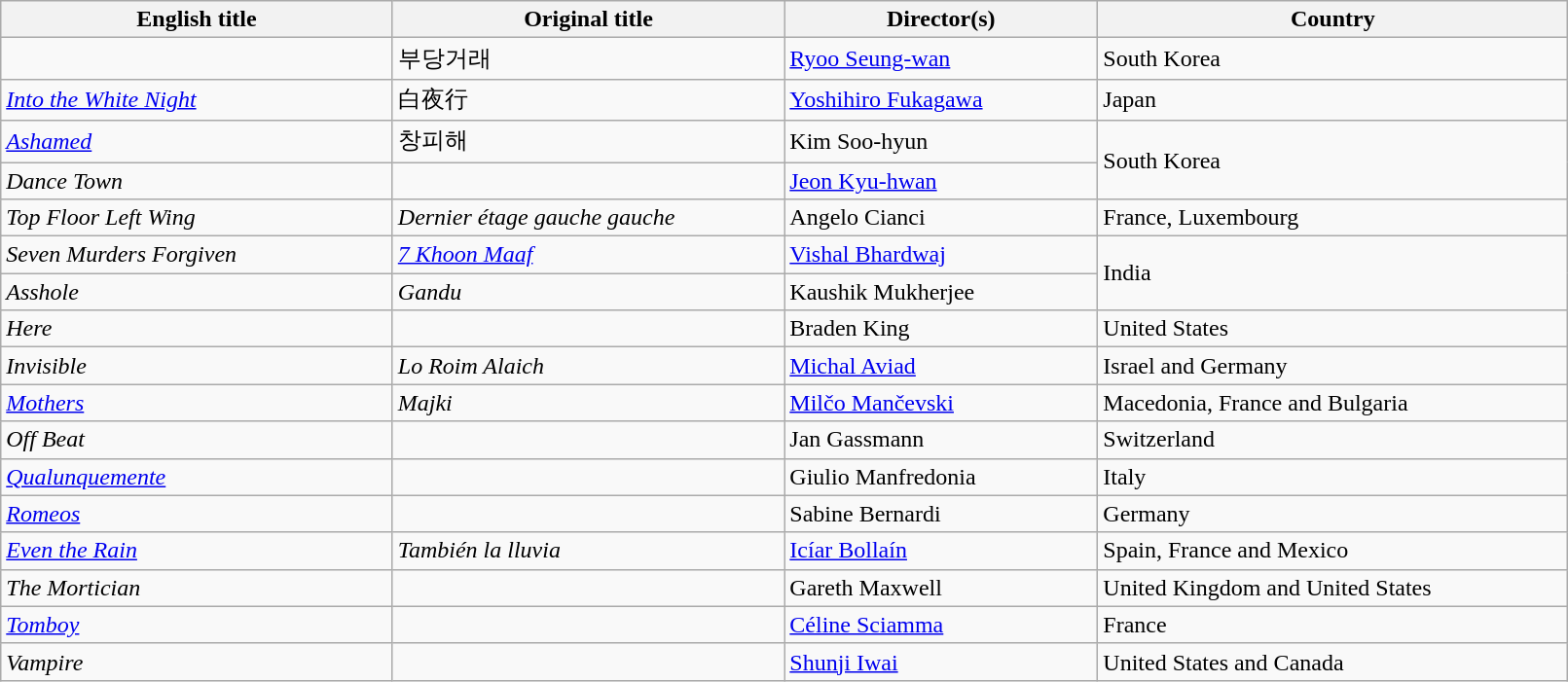<table class="wikitable" width="85%" cellpadding="5">
<tr>
<th width="25%">English title</th>
<th width="25%">Original title</th>
<th width="20%">Director(s)</th>
<th width="30%">Country</th>
</tr>
<tr>
<td></td>
<td>부당거래</td>
<td><a href='#'>Ryoo Seung-wan</a></td>
<td>South Korea</td>
</tr>
<tr>
<td><em><a href='#'>Into the White Night</a></em></td>
<td>白夜行</td>
<td><a href='#'>Yoshihiro Fukagawa</a></td>
<td>Japan</td>
</tr>
<tr>
<td><em><a href='#'>Ashamed</a></em></td>
<td>창피해</td>
<td>Kim Soo-hyun</td>
<td rowspan="2">South Korea</td>
</tr>
<tr>
<td><em>Dance Town</em></td>
<td></td>
<td><a href='#'>Jeon Kyu-hwan</a></td>
</tr>
<tr>
<td><em>Top Floor Left Wing</em></td>
<td><em>Dernier étage gauche gauche</em></td>
<td>Angelo Cianci</td>
<td>France, Luxembourg</td>
</tr>
<tr>
<td><em>Seven Murders Forgiven</em></td>
<td><em><a href='#'>7 Khoon Maaf</a></em></td>
<td><a href='#'>Vishal Bhardwaj</a></td>
<td rowspan="2">India</td>
</tr>
<tr>
<td><em>Asshole</em></td>
<td><em>Gandu</em></td>
<td>Kaushik Mukherjee</td>
</tr>
<tr>
<td><em>Here</em></td>
<td></td>
<td>Braden King</td>
<td>United States</td>
</tr>
<tr>
<td><em>Invisible</em></td>
<td><em>Lo Roim Alaich</em></td>
<td><a href='#'>Michal Aviad</a></td>
<td>Israel and Germany</td>
</tr>
<tr>
<td><em><a href='#'>Mothers</a></em></td>
<td><em>Majki</em></td>
<td><a href='#'>Milčo Mančevski</a></td>
<td>Macedonia, France and Bulgaria</td>
</tr>
<tr>
<td><em>Off Beat</em></td>
<td></td>
<td>Jan Gassmann</td>
<td>Switzerland</td>
</tr>
<tr>
<td><em><a href='#'>Qualunquemente</a></em></td>
<td></td>
<td>Giulio Manfredonia</td>
<td>Italy</td>
</tr>
<tr>
<td><em><a href='#'>Romeos</a></em></td>
<td></td>
<td>Sabine Bernardi</td>
<td>Germany</td>
</tr>
<tr>
<td><em><a href='#'>Even the Rain</a></em></td>
<td><em>También la lluvia</em></td>
<td><a href='#'>Icíar Bollaín</a></td>
<td>Spain, France and Mexico</td>
</tr>
<tr>
<td><em>The Mortician</em></td>
<td></td>
<td>Gareth Maxwell</td>
<td>United Kingdom and United States</td>
</tr>
<tr>
<td><em><a href='#'>Tomboy</a></em></td>
<td></td>
<td><a href='#'>Céline Sciamma</a></td>
<td>France</td>
</tr>
<tr>
<td><em>Vampire</em></td>
<td></td>
<td><a href='#'>Shunji Iwai</a></td>
<td>United States and Canada</td>
</tr>
</table>
